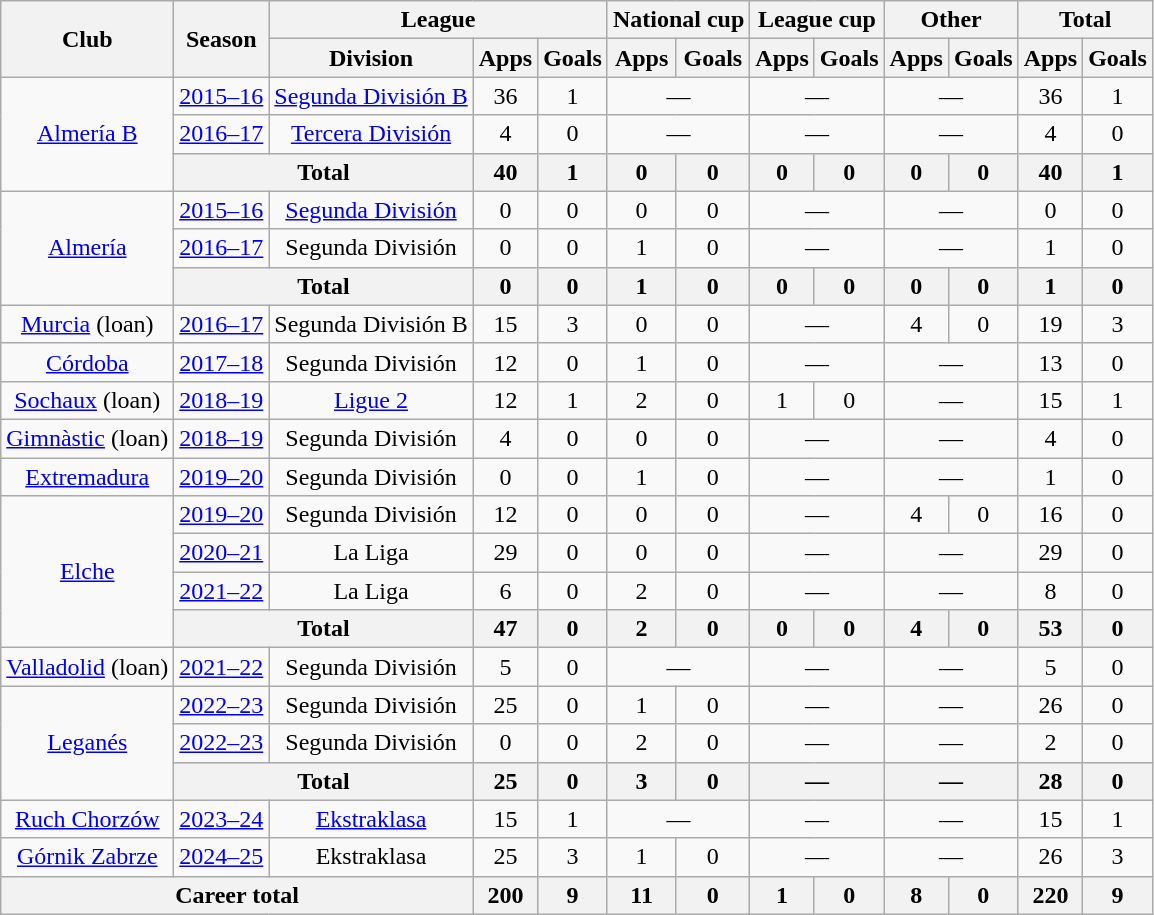<table class="wikitable" style="text-align:center">
<tr>
<th rowspan="2">Club</th>
<th rowspan="2">Season</th>
<th colspan="3">League</th>
<th colspan="2">National cup</th>
<th colspan="2">League cup</th>
<th colspan="2">Other</th>
<th colspan="2">Total</th>
</tr>
<tr>
<th>Division</th>
<th>Apps</th>
<th>Goals</th>
<th>Apps</th>
<th>Goals</th>
<th>Apps</th>
<th>Goals</th>
<th>Apps</th>
<th>Goals</th>
<th>Apps</th>
<th>Goals</th>
</tr>
<tr>
<td rowspan="3"><a href='#'>Almería B</a></td>
<td><a href='#'>2015–16</a></td>
<td><a href='#'>Segunda División B</a></td>
<td>36</td>
<td>1</td>
<td colspan="2">—</td>
<td colspan="2">—</td>
<td colspan="2">—</td>
<td>36</td>
<td>1</td>
</tr>
<tr>
<td><a href='#'>2016–17</a></td>
<td><a href='#'>Tercera División</a></td>
<td>4</td>
<td>0</td>
<td colspan="2">—</td>
<td colspan="2">—</td>
<td colspan="2">—</td>
<td>4</td>
<td>0</td>
</tr>
<tr>
<th colspan="2">Total</th>
<th>40</th>
<th>1</th>
<th>0</th>
<th>0</th>
<th>0</th>
<th>0</th>
<th>0</th>
<th>0</th>
<th>40</th>
<th>1</th>
</tr>
<tr>
<td rowspan="3"><a href='#'>Almería</a></td>
<td><a href='#'>2015–16</a></td>
<td><a href='#'>Segunda División</a></td>
<td>0</td>
<td>0</td>
<td>0</td>
<td>0</td>
<td colspan="2">—</td>
<td colspan="2">—</td>
<td>0</td>
<td>0</td>
</tr>
<tr>
<td><a href='#'>2016–17</a></td>
<td>Segunda División</td>
<td>0</td>
<td>0</td>
<td>1</td>
<td>0</td>
<td colspan="2">—</td>
<td colspan="2">—</td>
<td>1</td>
<td>0</td>
</tr>
<tr>
<th colspan="2">Total</th>
<th>0</th>
<th>0</th>
<th>1</th>
<th>0</th>
<th>0</th>
<th>0</th>
<th>0</th>
<th>0</th>
<th>1</th>
<th>0</th>
</tr>
<tr>
<td><a href='#'>Murcia</a> (loan)</td>
<td><a href='#'>2016–17</a></td>
<td>Segunda División B</td>
<td>15</td>
<td>3</td>
<td>0</td>
<td>0</td>
<td colspan="2">—</td>
<td>4</td>
<td>0</td>
<td>19</td>
<td>3</td>
</tr>
<tr>
<td><a href='#'>Córdoba</a></td>
<td><a href='#'>2017–18</a></td>
<td>Segunda División</td>
<td>12</td>
<td>0</td>
<td>1</td>
<td>0</td>
<td colspan="2">—</td>
<td colspan="2">—</td>
<td>13</td>
<td>0</td>
</tr>
<tr>
<td><a href='#'>Sochaux</a> (loan)</td>
<td><a href='#'>2018–19</a></td>
<td><a href='#'>Ligue 2</a></td>
<td>12</td>
<td>1</td>
<td>2</td>
<td>0</td>
<td>1</td>
<td>0</td>
<td colspan="2">—</td>
<td>15</td>
<td>1</td>
</tr>
<tr>
<td><a href='#'>Gimnàstic</a> (loan)</td>
<td><a href='#'>2018–19</a></td>
<td>Segunda División</td>
<td>4</td>
<td>0</td>
<td>0</td>
<td>0</td>
<td colspan="2">—</td>
<td colspan="2">—</td>
<td>4</td>
<td>0</td>
</tr>
<tr>
<td><a href='#'>Extremadura</a></td>
<td><a href='#'>2019–20</a></td>
<td>Segunda División</td>
<td>0</td>
<td>0</td>
<td>1</td>
<td>0</td>
<td colspan="2">—</td>
<td colspan="2">—</td>
<td>1</td>
<td>0</td>
</tr>
<tr>
<td rowspan="4"><a href='#'>Elche</a></td>
<td><a href='#'>2019–20</a></td>
<td>Segunda División</td>
<td>12</td>
<td>0</td>
<td>0</td>
<td>0</td>
<td colspan="2">—</td>
<td>4</td>
<td>0</td>
<td>16</td>
<td>0</td>
</tr>
<tr>
<td><a href='#'>2020–21</a></td>
<td>La Liga</td>
<td>29</td>
<td>0</td>
<td>0</td>
<td>0</td>
<td colspan="2">—</td>
<td colspan="2">—</td>
<td>29</td>
<td>0</td>
</tr>
<tr>
<td><a href='#'>2021–22</a></td>
<td>La Liga</td>
<td>6</td>
<td>0</td>
<td>2</td>
<td>0</td>
<td colspan="2">—</td>
<td colspan="2">—</td>
<td>8</td>
<td>0</td>
</tr>
<tr>
<th colspan="2">Total</th>
<th>47</th>
<th>0</th>
<th>2</th>
<th>0</th>
<th>0</th>
<th>0</th>
<th>4</th>
<th>0</th>
<th>53</th>
<th>0</th>
</tr>
<tr>
<td><a href='#'>Valladolid</a> (loan)</td>
<td><a href='#'>2021–22</a></td>
<td>Segunda División</td>
<td>5</td>
<td>0</td>
<td colspan="2">—</td>
<td colspan="2">—</td>
<td colspan="2">—</td>
<td>5</td>
<td>0</td>
</tr>
<tr>
<td rowspan="3"><a href='#'>Leganés</a></td>
<td><a href='#'>2022–23</a></td>
<td>Segunda División</td>
<td>25</td>
<td>0</td>
<td>1</td>
<td>0</td>
<td colspan="2">—</td>
<td colspan="2">—</td>
<td>26</td>
<td>0</td>
</tr>
<tr>
<td><a href='#'>2022–23</a></td>
<td>Segunda División</td>
<td>0</td>
<td>0</td>
<td>2</td>
<td>0</td>
<td colspan="2">—</td>
<td colspan="2">—</td>
<td>2</td>
<td>0</td>
</tr>
<tr>
<th colspan="2">Total</th>
<th>25</th>
<th>0</th>
<th>3</th>
<th>0</th>
<th colspan="2">—</th>
<th colspan="2">—</th>
<th>28</th>
<th>0</th>
</tr>
<tr>
<td><a href='#'>Ruch Chorzów</a></td>
<td><a href='#'>2023–24</a></td>
<td><a href='#'>Ekstraklasa</a></td>
<td>15</td>
<td>1</td>
<td colspan="2">—</td>
<td colspan="2">—</td>
<td colspan="2">—</td>
<td>15</td>
<td>1</td>
</tr>
<tr>
<td><a href='#'>Górnik Zabrze</a></td>
<td><a href='#'>2024–25</a></td>
<td>Ekstraklasa</td>
<td>25</td>
<td>3</td>
<td>1</td>
<td>0</td>
<td colspan="2">—</td>
<td colspan="2">—</td>
<td>26</td>
<td>3</td>
</tr>
<tr>
<th colspan="3">Career total</th>
<th>200</th>
<th>9</th>
<th>11</th>
<th>0</th>
<th>1</th>
<th>0</th>
<th>8</th>
<th>0</th>
<th>220</th>
<th>9</th>
</tr>
</table>
